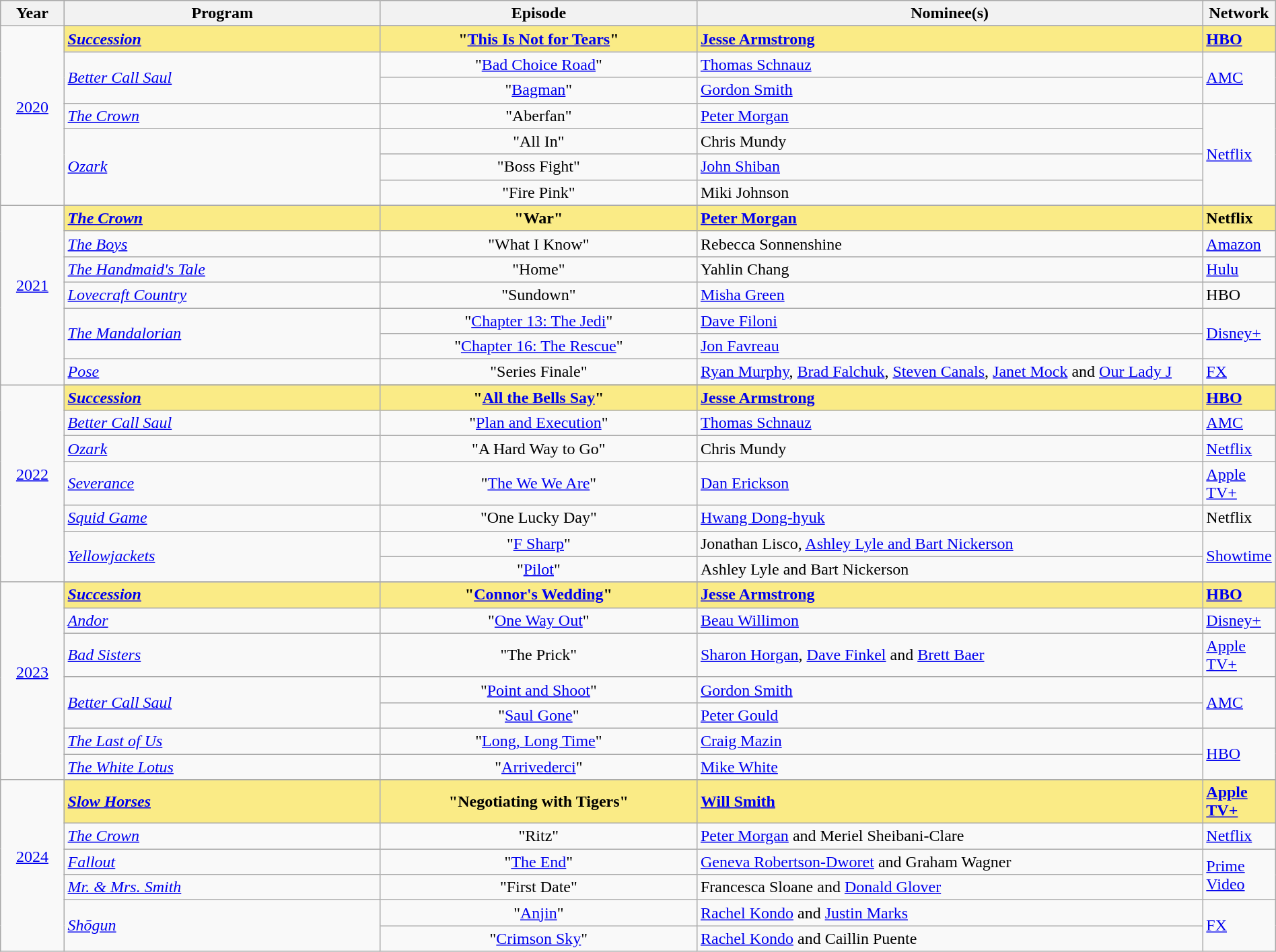<table class="wikitable" style="width:100%">
<tr bgcolor="#bebebe">
<th width="5%">Year</th>
<th width="25%">Program</th>
<th width="25%">Episode</th>
<th width="40%">Nominee(s)</th>
<th width="5%">Network</th>
</tr>
<tr>
<td rowspan="8" style="text-align:center"><a href='#'>2020</a><br><br></td>
</tr>
<tr style="background:#FAEB86">
<td><strong><em><a href='#'>Succession</a></em></strong></td>
<td align=center><strong>"<a href='#'>This Is Not for Tears</a>"</strong></td>
<td><strong><a href='#'>Jesse Armstrong</a></strong></td>
<td><strong><a href='#'>HBO</a></strong></td>
</tr>
<tr>
<td rowspan="2"><em><a href='#'>Better Call Saul</a></em></td>
<td align=center>"<a href='#'>Bad Choice Road</a>"</td>
<td><a href='#'>Thomas Schnauz</a></td>
<td rowspan="2"><a href='#'>AMC</a></td>
</tr>
<tr>
<td align=center>"<a href='#'>Bagman</a>"</td>
<td><a href='#'>Gordon Smith</a></td>
</tr>
<tr>
<td><em><a href='#'>The Crown</a></em></td>
<td align=center>"Aberfan"</td>
<td><a href='#'>Peter Morgan</a></td>
<td rowspan="4"><a href='#'>Netflix</a></td>
</tr>
<tr>
<td rowspan="3"><em><a href='#'>Ozark</a></em></td>
<td align=center>"All In"</td>
<td>Chris Mundy</td>
</tr>
<tr>
<td align=center>"Boss Fight"</td>
<td><a href='#'>John Shiban</a></td>
</tr>
<tr>
<td align=center>"Fire Pink"</td>
<td>Miki Johnson</td>
</tr>
<tr>
<td rowspan="8" style="text-align:center"><a href='#'>2021</a><br><br></td>
</tr>
<tr style="background:#FAEB86">
<td><strong><em><a href='#'>The Crown</a></em></strong></td>
<td align=center><strong>"War"</strong></td>
<td><strong><a href='#'>Peter Morgan</a></strong></td>
<td><strong>Netflix</strong></td>
</tr>
<tr>
<td><em><a href='#'>The Boys</a></em></td>
<td align=center>"What I Know"</td>
<td>Rebecca Sonnenshine</td>
<td><a href='#'>Amazon</a></td>
</tr>
<tr>
<td><em><a href='#'>The Handmaid's Tale</a></em></td>
<td align=center>"Home"</td>
<td>Yahlin Chang</td>
<td><a href='#'>Hulu</a></td>
</tr>
<tr>
<td><em><a href='#'>Lovecraft Country</a></em></td>
<td align=center>"Sundown"</td>
<td><a href='#'>Misha Green</a></td>
<td>HBO</td>
</tr>
<tr>
<td rowspan="2"><em><a href='#'>The Mandalorian</a></em></td>
<td align=center>"<a href='#'>Chapter 13: The Jedi</a>"</td>
<td><a href='#'>Dave Filoni</a></td>
<td rowspan="2"><a href='#'>Disney+</a></td>
</tr>
<tr>
<td align=center>"<a href='#'>Chapter 16: The Rescue</a>"</td>
<td><a href='#'>Jon Favreau</a></td>
</tr>
<tr>
<td><em><a href='#'>Pose</a></em></td>
<td align=center>"Series Finale"</td>
<td><a href='#'>Ryan Murphy</a>, <a href='#'>Brad Falchuk</a>, <a href='#'>Steven Canals</a>, <a href='#'>Janet Mock</a> and <a href='#'>Our Lady J</a></td>
<td><a href='#'>FX</a></td>
</tr>
<tr>
<td rowspan="8" style="text-align:center"><a href='#'>2022</a><br><br></td>
</tr>
<tr style="background:#FAEB86">
<td><strong><em><a href='#'>Succession</a></em></strong></td>
<td align=center><strong>"<a href='#'>All the Bells Say</a>"</strong></td>
<td><strong><a href='#'>Jesse Armstrong</a></strong></td>
<td><strong><a href='#'>HBO</a></strong></td>
</tr>
<tr>
<td><em><a href='#'>Better Call Saul</a></em></td>
<td align=center>"<a href='#'>Plan and Execution</a>"</td>
<td><a href='#'>Thomas Schnauz</a></td>
<td><a href='#'>AMC</a></td>
</tr>
<tr>
<td><em><a href='#'>Ozark</a></em></td>
<td align=center>"A Hard Way to Go"</td>
<td>Chris Mundy</td>
<td><a href='#'>Netflix</a></td>
</tr>
<tr>
<td><em><a href='#'>Severance</a></em></td>
<td align=center>"<a href='#'>The We We Are</a>"</td>
<td><a href='#'>Dan Erickson</a></td>
<td><a href='#'>Apple TV+</a></td>
</tr>
<tr>
<td><em><a href='#'>Squid Game</a></em></td>
<td align=center>"One Lucky Day"</td>
<td><a href='#'>Hwang Dong-hyuk</a></td>
<td>Netflix</td>
</tr>
<tr>
<td rowspan="2"><em><a href='#'>Yellowjackets</a></em></td>
<td align=center>"<a href='#'>F Sharp</a>"</td>
<td>Jonathan Lisco, <a href='#'>Ashley Lyle and Bart Nickerson</a></td>
<td rowspan="2"><a href='#'>Showtime</a></td>
</tr>
<tr>
<td align=center>"<a href='#'>Pilot</a>"</td>
<td>Ashley Lyle and Bart Nickerson</td>
</tr>
<tr>
<td rowspan="8" style="text-align:center"><a href='#'>2023</a><br><br></td>
</tr>
<tr style="background:#FAEB86">
<td><strong><em><a href='#'>Succession</a></em></strong></td>
<td align=center><strong>"<a href='#'>Connor's Wedding</a>"</strong></td>
<td><strong><a href='#'>Jesse Armstrong</a></strong></td>
<td><strong><a href='#'>HBO</a></strong></td>
</tr>
<tr>
<td><em><a href='#'>Andor</a></em></td>
<td align=center>"<a href='#'>One Way Out</a>"</td>
<td><a href='#'>Beau Willimon</a></td>
<td><a href='#'>Disney+</a></td>
</tr>
<tr>
<td><em><a href='#'>Bad Sisters</a></em></td>
<td align=center>"The Prick"</td>
<td><a href='#'>Sharon Horgan</a>, <a href='#'>Dave Finkel</a> and <a href='#'>Brett Baer</a></td>
<td><a href='#'>Apple TV+</a></td>
</tr>
<tr>
<td rowspan="2"><em><a href='#'>Better Call Saul</a></em></td>
<td align=center>"<a href='#'>Point and Shoot</a>"</td>
<td><a href='#'>Gordon Smith</a></td>
<td rowspan="2"><a href='#'>AMC</a></td>
</tr>
<tr>
<td align=center>"<a href='#'>Saul Gone</a>"</td>
<td><a href='#'>Peter Gould</a></td>
</tr>
<tr>
<td><em><a href='#'>The Last of Us</a></em></td>
<td align=center>"<a href='#'>Long, Long Time</a>"</td>
<td><a href='#'>Craig Mazin</a></td>
<td rowspan="2"><a href='#'>HBO</a></td>
</tr>
<tr>
<td><em><a href='#'>The White Lotus</a></em></td>
<td align=center>"<a href='#'>Arrivederci</a>"</td>
<td><a href='#'>Mike White</a></td>
</tr>
<tr>
<td rowspan="7" style="text-align:center"><a href='#'>2024</a><br><br></td>
</tr>
<tr style="background:#FAEB86">
<td><strong><em><a href='#'>Slow Horses</a></em></strong></td>
<td align=center><strong>"Negotiating with Tigers"</strong></td>
<td><strong><a href='#'>Will Smith</a></strong></td>
<td><strong><a href='#'>Apple TV+</a></strong></td>
</tr>
<tr>
<td><em><a href='#'>The Crown</a></em></td>
<td align=center>"Ritz"</td>
<td><a href='#'>Peter Morgan</a> and Meriel Sheibani-Clare</td>
<td><a href='#'>Netflix</a></td>
</tr>
<tr>
<td><em><a href='#'>Fallout</a></em></td>
<td align=center>"<a href='#'>The End</a>"</td>
<td><a href='#'>Geneva Robertson-Dworet</a> and Graham Wagner</td>
<td rowspan="2"><a href='#'>Prime Video</a></td>
</tr>
<tr>
<td><em><a href='#'>Mr. & Mrs. Smith</a></em></td>
<td align=center>"First Date"</td>
<td>Francesca Sloane and <a href='#'>Donald Glover</a></td>
</tr>
<tr>
<td rowspan="2"><em><a href='#'>Shōgun</a></em></td>
<td align=center>"<a href='#'>Anjin</a>"</td>
<td><a href='#'>Rachel Kondo</a> and <a href='#'>Justin Marks</a></td>
<td rowspan="2"><a href='#'>FX</a></td>
</tr>
<tr>
<td align=center>"<a href='#'>Crimson Sky</a>"</td>
<td><a href='#'>Rachel Kondo</a> and Caillin Puente</td>
</tr>
</table>
